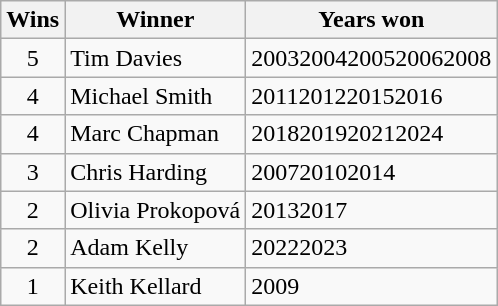<table class="wikitable">
<tr>
<th>Wins</th>
<th>Winner</th>
<th>Years won</th>
</tr>
<tr>
<td style="text-align:center;">5</td>
<td> Tim Davies</td>
<td>20032004200520062008</td>
</tr>
<tr>
<td style="text-align:center;">4</td>
<td> Michael Smith</td>
<td>2011201220152016</td>
</tr>
<tr>
<td style="text-align:center;">4</td>
<td> Marc Chapman</td>
<td>2018201920212024</td>
</tr>
<tr>
<td style="text-align:center;">3</td>
<td> Chris Harding</td>
<td>200720102014</td>
</tr>
<tr>
<td style="text-align:center;">2</td>
<td> Olivia Prokopová</td>
<td>20132017</td>
</tr>
<tr>
<td style="text-align:center;">2</td>
<td> Adam Kelly</td>
<td>20222023</td>
</tr>
<tr>
<td style="text-align:center;">1</td>
<td> Keith Kellard</td>
<td>2009</td>
</tr>
</table>
